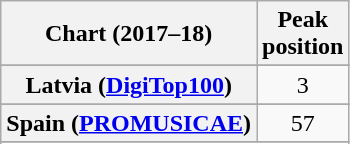<table class="wikitable sortable plainrowheaders" style="text-align:center">
<tr>
<th scope="col">Chart (2017–18)</th>
<th scope="col">Peak<br> position</th>
</tr>
<tr>
</tr>
<tr>
</tr>
<tr>
</tr>
<tr>
</tr>
<tr>
</tr>
<tr>
</tr>
<tr>
</tr>
<tr>
</tr>
<tr>
</tr>
<tr>
</tr>
<tr>
</tr>
<tr>
</tr>
<tr>
</tr>
<tr>
</tr>
<tr>
<th scope="row">Latvia (<a href='#'>DigiTop100</a>)</th>
<td>3</td>
</tr>
<tr>
</tr>
<tr>
</tr>
<tr>
</tr>
<tr>
</tr>
<tr>
</tr>
<tr>
</tr>
<tr>
<th scope="row">Spain (<a href='#'>PROMUSICAE</a>)</th>
<td>57</td>
</tr>
<tr>
</tr>
<tr>
</tr>
<tr>
</tr>
<tr>
</tr>
<tr>
</tr>
<tr>
</tr>
</table>
